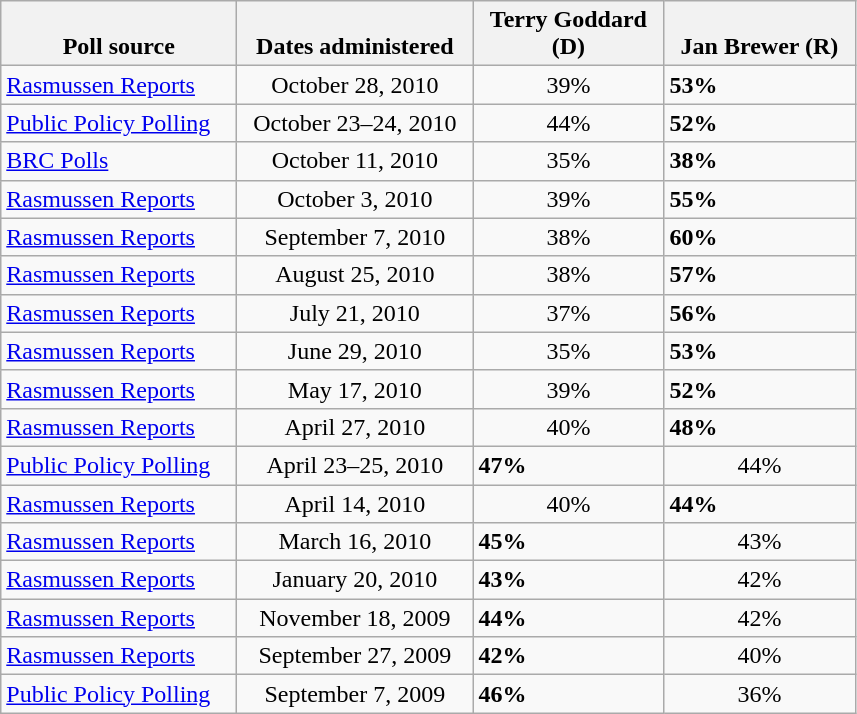<table class="wikitable">
<tr valign=bottom>
<th style="width:150px;">Poll source</th>
<th style="width:150px;">Dates administered</th>
<th style="width:120px;">Terry Goddard (D)</th>
<th style="width:120px;">Jan Brewer (R)</th>
</tr>
<tr>
<td><a href='#'>Rasmussen Reports</a></td>
<td align=center>October 28, 2010</td>
<td align=center>39%</td>
<td><strong>53%</strong></td>
</tr>
<tr>
<td><a href='#'>Public Policy Polling</a></td>
<td align=center>October 23–24, 2010</td>
<td align=center>44%</td>
<td><strong>52%</strong></td>
</tr>
<tr>
<td><a href='#'>BRC Polls</a></td>
<td align=center>October 11, 2010</td>
<td align=center>35%</td>
<td><strong>38%</strong></td>
</tr>
<tr>
<td><a href='#'>Rasmussen Reports</a></td>
<td align=center>October 3, 2010</td>
<td align=center>39%</td>
<td><strong>55%</strong></td>
</tr>
<tr>
<td><a href='#'>Rasmussen Reports</a></td>
<td align=center>September 7, 2010</td>
<td align=center>38%</td>
<td><strong>60%</strong></td>
</tr>
<tr>
<td><a href='#'>Rasmussen Reports</a></td>
<td align=center>August 25, 2010</td>
<td align=center>38%</td>
<td><strong>57%</strong></td>
</tr>
<tr>
<td><a href='#'>Rasmussen Reports</a></td>
<td align=center>July 21, 2010</td>
<td align=center>37%</td>
<td><strong>56%</strong></td>
</tr>
<tr>
<td><a href='#'>Rasmussen Reports</a></td>
<td align=center>June 29, 2010</td>
<td align=center>35%</td>
<td><strong>53%</strong></td>
</tr>
<tr>
<td><a href='#'>Rasmussen Reports</a></td>
<td align=center>May 17, 2010</td>
<td align=center>39%</td>
<td><strong>52%</strong></td>
</tr>
<tr>
<td><a href='#'>Rasmussen Reports</a></td>
<td align=center>April 27, 2010</td>
<td align=center>40%</td>
<td><strong>48%</strong></td>
</tr>
<tr>
<td><a href='#'>Public Policy Polling</a></td>
<td align=center>April 23–25, 2010</td>
<td><strong>47%</strong></td>
<td align=center>44%</td>
</tr>
<tr>
<td><a href='#'>Rasmussen Reports</a></td>
<td align=center>April 14, 2010</td>
<td align=center>40%</td>
<td><strong>44%</strong></td>
</tr>
<tr>
<td><a href='#'>Rasmussen Reports</a></td>
<td align=center>March 16, 2010</td>
<td><strong>45%</strong></td>
<td align=center>43%</td>
</tr>
<tr>
<td><a href='#'>Rasmussen Reports</a></td>
<td align=center>January 20, 2010</td>
<td><strong>43%</strong></td>
<td align=center>42%</td>
</tr>
<tr>
<td><a href='#'>Rasmussen Reports</a></td>
<td align=center>November 18, 2009</td>
<td><strong>44%</strong></td>
<td align=center>42%</td>
</tr>
<tr>
<td><a href='#'>Rasmussen Reports</a></td>
<td align=center>September 27, 2009</td>
<td><strong>42%</strong></td>
<td align=center>40%</td>
</tr>
<tr>
<td><a href='#'>Public Policy Polling</a></td>
<td align=center>September 7, 2009</td>
<td><strong>46%</strong></td>
<td align=center>36%</td>
</tr>
</table>
